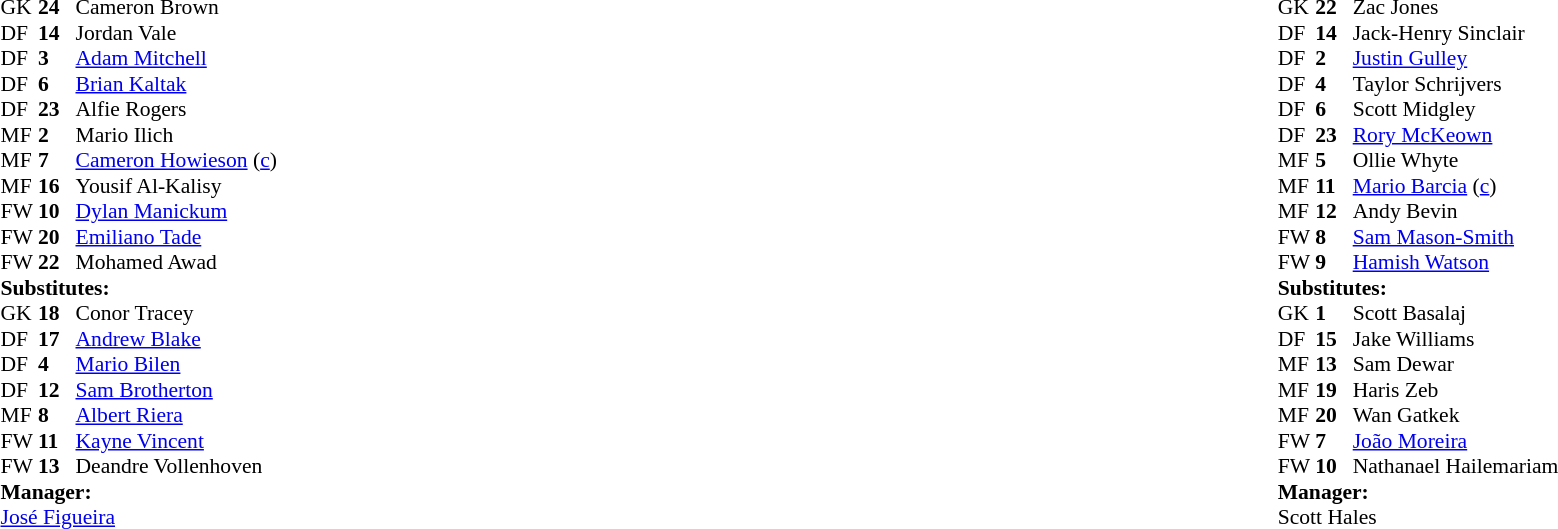<table width="100%">
<tr>
<td valign="top" width="40%"><br><table style="font-size: 90%" cellspacing="0" cellpadding="0">
<tr>
<td colspan="4"></td>
</tr>
<tr>
<th width=25></th>
<th width=25></th>
</tr>
<tr>
<td>GK</td>
<td><strong>24</strong></td>
<td>Cameron Brown</td>
<td></td>
<td></td>
</tr>
<tr>
<td>DF</td>
<td><strong>14</strong></td>
<td>Jordan Vale</td>
<td></td>
<td></td>
</tr>
<tr>
<td>DF</td>
<td><strong>3</strong></td>
<td><a href='#'>Adam Mitchell</a></td>
<td></td>
<td></td>
</tr>
<tr>
<td>DF</td>
<td><strong>6</strong></td>
<td><a href='#'>Brian Kaltak</a></td>
<td></td>
<td></td>
</tr>
<tr>
<td>DF</td>
<td><strong>23</strong></td>
<td>Alfie Rogers</td>
<td></td>
<td></td>
</tr>
<tr>
<td>MF</td>
<td><strong>2</strong></td>
<td>Mario Ilich</td>
<td></td>
<td></td>
</tr>
<tr>
<td>MF</td>
<td><strong>7</strong></td>
<td><a href='#'>Cameron Howieson</a> (<a href='#'>c</a>)</td>
<td></td>
<td></td>
</tr>
<tr>
<td>MF</td>
<td><strong>16</strong></td>
<td>Yousif Al-Kalisy</td>
<td></td>
<td></td>
</tr>
<tr>
<td>FW</td>
<td><strong>10</strong></td>
<td><a href='#'>Dylan Manickum</a></td>
<td></td>
<td></td>
</tr>
<tr>
<td>FW</td>
<td><strong>20</strong></td>
<td><a href='#'>Emiliano Tade</a></td>
<td></td>
<td></td>
</tr>
<tr>
<td>FW</td>
<td><strong>22</strong></td>
<td>Mohamed Awad</td>
<td></td>
<td></td>
</tr>
<tr>
<td colspan=3><strong>Substitutes:</strong></td>
</tr>
<tr>
<td>GK</td>
<td><strong>18</strong></td>
<td>Conor Tracey</td>
<td></td>
<td></td>
</tr>
<tr>
<td>DF</td>
<td><strong>17</strong></td>
<td><a href='#'>Andrew Blake</a></td>
<td></td>
<td></td>
</tr>
<tr>
<td>DF</td>
<td><strong>4</strong></td>
<td><a href='#'>Mario Bilen</a></td>
<td></td>
<td></td>
</tr>
<tr>
<td>DF</td>
<td><strong>12</strong></td>
<td><a href='#'>Sam Brotherton</a></td>
<td></td>
<td></td>
</tr>
<tr>
<td>MF</td>
<td><strong>8</strong></td>
<td><a href='#'>Albert Riera</a></td>
<td></td>
<td></td>
</tr>
<tr>
<td>FW</td>
<td><strong>11</strong></td>
<td><a href='#'>Kayne Vincent</a></td>
<td></td>
<td></td>
</tr>
<tr>
<td>FW</td>
<td><strong>13</strong></td>
<td>Deandre Vollenhoven</td>
<td></td>
<td></td>
</tr>
<tr>
<td colspan=3><strong>Manager:</strong></td>
</tr>
<tr>
<td colspan=4><a href='#'>José Figueira</a></td>
</tr>
</table>
</td>
<td valign="top"></td>
<td valign="top" width="50%"><br><table style="font-size: 90%" cellspacing="0" cellpadding="0" align="center">
<tr>
<td colspan="4"></td>
</tr>
<tr>
<th width=25></th>
<th width=25></th>
</tr>
<tr>
<td>GK</td>
<td><strong>22</strong></td>
<td>Zac Jones</td>
<td></td>
<td></td>
</tr>
<tr>
<td>DF</td>
<td><strong>14</strong></td>
<td>Jack-Henry Sinclair</td>
<td></td>
<td></td>
</tr>
<tr>
<td>DF</td>
<td><strong>2</strong></td>
<td><a href='#'>Justin Gulley</a></td>
<td></td>
<td></td>
</tr>
<tr>
<td>DF</td>
<td><strong>4</strong></td>
<td>Taylor Schrijvers</td>
<td></td>
<td></td>
</tr>
<tr>
<td>DF</td>
<td><strong>6</strong></td>
<td>Scott Midgley</td>
<td></td>
<td></td>
</tr>
<tr>
<td>DF</td>
<td><strong>23</strong></td>
<td><a href='#'>Rory McKeown</a></td>
<td></td>
<td></td>
</tr>
<tr>
<td>MF</td>
<td><strong>5</strong></td>
<td>Ollie Whyte</td>
<td></td>
<td></td>
</tr>
<tr>
<td>MF</td>
<td><strong>11</strong></td>
<td><a href='#'>Mario Barcia</a> (<a href='#'>c</a>)</td>
<td></td>
<td></td>
</tr>
<tr>
<td>MF</td>
<td><strong>12</strong></td>
<td>Andy Bevin</td>
<td></td>
<td></td>
</tr>
<tr>
<td>FW</td>
<td><strong>8</strong></td>
<td><a href='#'>Sam Mason-Smith</a></td>
<td></td>
<td></td>
</tr>
<tr>
<td>FW</td>
<td><strong>9</strong></td>
<td><a href='#'>Hamish Watson</a></td>
<td></td>
<td></td>
</tr>
<tr>
<td colspan=3><strong>Substitutes:</strong></td>
</tr>
<tr>
<td>GK</td>
<td><strong>1</strong></td>
<td>Scott Basalaj</td>
<td></td>
<td></td>
</tr>
<tr>
<td>DF</td>
<td><strong>15</strong></td>
<td>Jake Williams</td>
<td></td>
<td></td>
</tr>
<tr>
<td>MF</td>
<td><strong>13</strong></td>
<td>Sam Dewar</td>
<td></td>
<td></td>
</tr>
<tr>
<td>MF</td>
<td><strong>19</strong></td>
<td>Haris Zeb</td>
<td></td>
<td></td>
</tr>
<tr>
<td>MF</td>
<td><strong>20</strong></td>
<td>Wan Gatkek</td>
<td></td>
<td></td>
</tr>
<tr>
<td>FW</td>
<td><strong>7</strong></td>
<td><a href='#'>João Moreira</a></td>
<td></td>
<td></td>
</tr>
<tr>
<td>FW</td>
<td><strong>10</strong></td>
<td>Nathanael Hailemariam</td>
<td></td>
<td></td>
</tr>
<tr>
<td colspan=3><strong>Manager:</strong></td>
</tr>
<tr>
<td colspan=4>Scott Hales</td>
</tr>
</table>
</td>
</tr>
</table>
